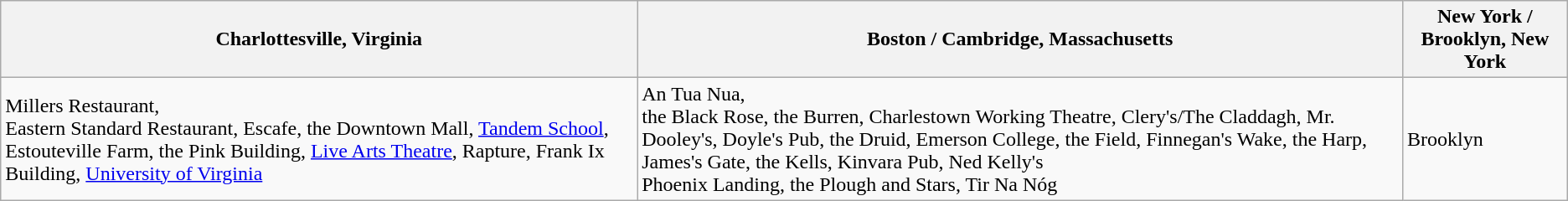<table class="wikitable" border="0">
<tr>
<th>Charlottesville, Virginia</th>
<th>Boston / Cambridge, Massachusetts</th>
<th>New York / Brooklyn, New York</th>
</tr>
<tr>
<td>Millers Restaurant,<br>Eastern Standard Restaurant,
Escafe,
the Downtown Mall,
<a href='#'>Tandem School</a>,
Estouteville Farm,
the Pink Building,
<a href='#'>Live Arts Theatre</a>,
Rapture,
Frank Ix Building,
<a href='#'>University of Virginia</a></td>
<td>An Tua Nua,<br>the Black Rose,
the Burren,
Charlestown Working Theatre,
Clery's/The Claddagh,
Mr. Dooley's,
Doyle's Pub,
the Druid,
Emerson College,
the Field,
Finnegan's Wake,
the Harp,
James's Gate,
the Kells,
Kinvara Pub,
Ned Kelly's<br>
Phoenix Landing,
the Plough and Stars,
Tir Na Nóg</td>
<td>Brooklyn</td>
</tr>
</table>
